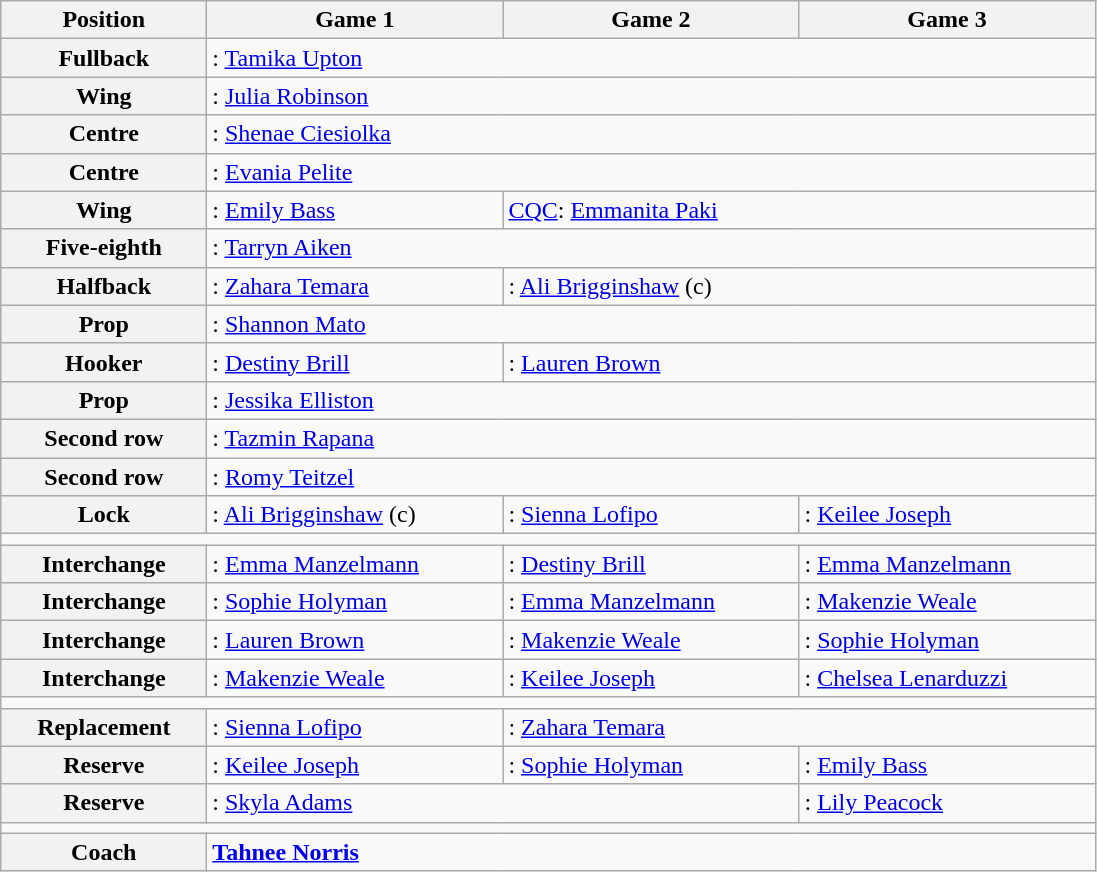<table class="wikitable">
<tr>
<th style="width:130px;">Position</th>
<th style="width:190px;">Game 1</th>
<th style="width:190px;">Game 2</th>
<th style="width:190px;">Game 3</th>
</tr>
<tr>
<th>Fullback</th>
<td colspan="3">: <a href='#'>Tamika Upton</a></td>
</tr>
<tr>
<th>Wing</th>
<td colspan="3">: <a href='#'>Julia Robinson</a></td>
</tr>
<tr>
<th>Centre</th>
<td colspan="3">: <a href='#'>Shenae Ciesiolka</a></td>
</tr>
<tr>
<th>Centre</th>
<td colspan="3">: <a href='#'>Evania Pelite</a></td>
</tr>
<tr>
<th>Wing</th>
<td>: <a href='#'>Emily Bass</a></td>
<td colspan="2"> <a href='#'>CQC</a>: <a href='#'>Emmanita Paki</a></td>
</tr>
<tr>
<th>Five-eighth</th>
<td colspan="3">: <a href='#'>Tarryn Aiken</a></td>
</tr>
<tr>
<th>Halfback</th>
<td>: <a href='#'>Zahara Temara</a></td>
<td colspan="2">: <a href='#'>Ali Brigginshaw</a> (c)</td>
</tr>
<tr>
<th>Prop</th>
<td colspan="3">: <a href='#'>Shannon Mato</a></td>
</tr>
<tr>
<th>Hooker</th>
<td>: <a href='#'>Destiny Brill</a></td>
<td colspan="2">: <a href='#'>Lauren Brown</a></td>
</tr>
<tr>
<th>Prop</th>
<td colspan="3">: <a href='#'>Jessika Elliston</a></td>
</tr>
<tr>
<th>Second row</th>
<td colspan="3">: <a href='#'>Tazmin Rapana</a></td>
</tr>
<tr>
<th>Second row</th>
<td colspan="3">: <a href='#'>Romy Teitzel</a></td>
</tr>
<tr>
<th>Lock</th>
<td>: <a href='#'>Ali Brigginshaw</a> (c)</td>
<td>: <a href='#'>Sienna Lofipo</a></td>
<td>: <a href='#'>Keilee Joseph</a></td>
</tr>
<tr>
<td colspan="4"></td>
</tr>
<tr>
<th>Interchange</th>
<td>: <a href='#'>Emma Manzelmann</a></td>
<td>: <a href='#'>Destiny Brill</a></td>
<td>: <a href='#'>Emma Manzelmann</a></td>
</tr>
<tr>
<th>Interchange</th>
<td>: <a href='#'>Sophie Holyman</a></td>
<td>: <a href='#'>Emma Manzelmann</a></td>
<td>: <a href='#'>Makenzie Weale</a></td>
</tr>
<tr>
<th>Interchange</th>
<td>: <a href='#'>Lauren Brown</a></td>
<td>: <a href='#'>Makenzie Weale</a></td>
<td>: <a href='#'>Sophie Holyman</a></td>
</tr>
<tr>
<th>Interchange</th>
<td>: <a href='#'>Makenzie Weale</a></td>
<td>: <a href='#'>Keilee Joseph</a></td>
<td>: <a href='#'>Chelsea Lenarduzzi</a></td>
</tr>
<tr>
<td colspan="4"></td>
</tr>
<tr>
<th>Replacement</th>
<td>: <a href='#'>Sienna Lofipo</a></td>
<td colspan="2">: <a href='#'>Zahara Temara</a></td>
</tr>
<tr>
<th>Reserve</th>
<td>: <a href='#'>Keilee Joseph</a></td>
<td>: <a href='#'>Sophie Holyman</a></td>
<td>: <a href='#'>Emily Bass</a></td>
</tr>
<tr>
<th>Reserve</th>
<td colspan="2">: <a href='#'>Skyla Adams</a></td>
<td>: <a href='#'>Lily Peacock</a></td>
</tr>
<tr>
<td colspan="4"></td>
</tr>
<tr>
<th>Coach</th>
<td colspan="3"> <strong><a href='#'>Tahnee Norris</a></strong></td>
</tr>
</table>
